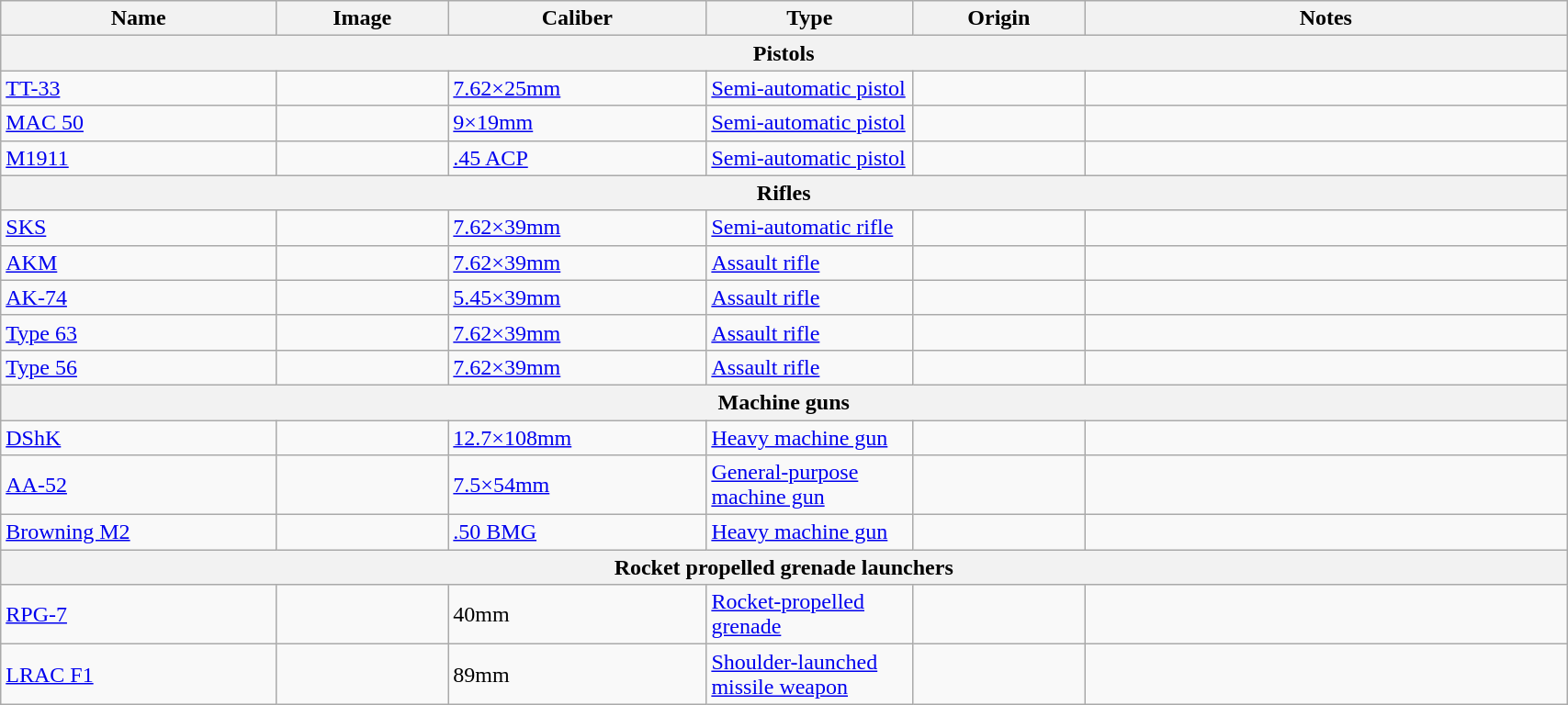<table class="wikitable" style="width:90%;">
<tr>
<th width="16%">Name</th>
<th width="10%">Image</th>
<th width="15%">Caliber</th>
<th width="12%">Type</th>
<th width="10%">Origin</th>
<th width="28%">Notes</th>
</tr>
<tr>
<th colspan="6">Pistols</th>
</tr>
<tr>
<td><a href='#'>TT-33</a></td>
<td></td>
<td><a href='#'>7.62×25mm</a></td>
<td><a href='#'>Semi-automatic pistol</a></td>
<td></td>
<td></td>
</tr>
<tr>
<td><a href='#'>MAC 50</a></td>
<td></td>
<td><a href='#'>9×19mm</a></td>
<td><a href='#'>Semi-automatic pistol</a></td>
<td></td>
<td></td>
</tr>
<tr>
<td><a href='#'>M1911</a></td>
<td></td>
<td><a href='#'>.45 ACP</a></td>
<td><a href='#'>Semi-automatic pistol</a></td>
<td></td>
<td></td>
</tr>
<tr>
<th colspan="6">Rifles</th>
</tr>
<tr>
<td><a href='#'>SKS</a></td>
<td></td>
<td><a href='#'>7.62×39mm</a></td>
<td><a href='#'>Semi-automatic rifle</a></td>
<td></td>
<td></td>
</tr>
<tr>
<td><a href='#'>AKM</a></td>
<td></td>
<td><a href='#'>7.62×39mm</a></td>
<td><a href='#'>Assault rifle</a></td>
<td></td>
<td></td>
</tr>
<tr>
<td><a href='#'>AK-74</a></td>
<td></td>
<td><a href='#'>5.45×39mm</a></td>
<td><a href='#'>Assault rifle</a></td>
<td></td>
<td></td>
</tr>
<tr>
<td><a href='#'>Type 63</a></td>
<td></td>
<td><a href='#'>7.62×39mm</a></td>
<td><a href='#'>Assault rifle</a></td>
<td></td>
<td></td>
</tr>
<tr>
<td><a href='#'>Type 56</a></td>
<td></td>
<td><a href='#'>7.62×39mm</a></td>
<td><a href='#'>Assault rifle</a></td>
<td></td>
<td></td>
</tr>
<tr>
<th colspan="6">Machine guns</th>
</tr>
<tr>
<td><a href='#'>DShK</a></td>
<td></td>
<td><a href='#'>12.7×108mm</a></td>
<td><a href='#'>Heavy machine gun</a></td>
<td></td>
<td></td>
</tr>
<tr>
<td><a href='#'>AA-52</a></td>
<td></td>
<td><a href='#'>7.5×54mm</a></td>
<td><a href='#'>General-purpose machine gun</a></td>
<td></td>
<td></td>
</tr>
<tr>
<td><a href='#'>Browning M2</a></td>
<td></td>
<td><a href='#'>.50 BMG</a></td>
<td><a href='#'>Heavy machine gun</a></td>
<td></td>
<td></td>
</tr>
<tr>
<th colspan="6">Rocket propelled grenade launchers</th>
</tr>
<tr>
<td><a href='#'>RPG-7</a></td>
<td></td>
<td>40mm</td>
<td><a href='#'>Rocket-propelled grenade</a></td>
<td></td>
<td></td>
</tr>
<tr>
<td><a href='#'>LRAC F1</a></td>
<td></td>
<td>89mm</td>
<td><a href='#'>Shoulder-launched missile weapon</a></td>
<td></td>
</tr>
</table>
